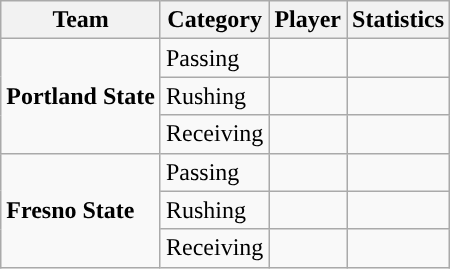<table class="wikitable" style="float: left;">
<tr>
<th>Team</th>
<th>Category</th>
<th>Player</th>
<th>Statistics</th>
</tr>
<tr>
<td rowspan=3><strong>Portland State</strong></td>
<td>Passing</td>
<td></td>
<td></td>
</tr>
<tr>
<td>Rushing</td>
<td></td>
<td></td>
</tr>
<tr>
<td>Receiving</td>
<td></td>
<td></td>
</tr>
<tr>
<td rowspan=3><strong>Fresno State</strong></td>
<td>Passing</td>
<td></td>
<td></td>
</tr>
<tr>
<td>Rushing</td>
<td></td>
<td></td>
</tr>
<tr>
<td>Receiving</td>
<td></td>
<td></td>
</tr>
</table>
